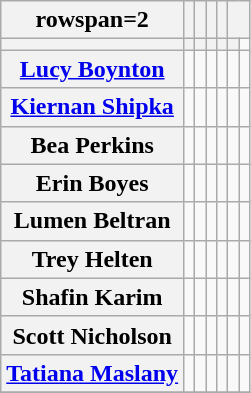<table class="wikitable" style="text-align:center;font-size:100%;vertical-align:bottom;">
<tr>
<th>rowspan=2 </th>
<th></th>
<th></th>
<th></th>
<th></th>
<th colspan="2"></th>
</tr>
<tr>
<th></th>
<th></th>
<th></th>
<th></th>
<th></th>
<th></th>
</tr>
<tr>
<th><a href='#'>Lucy Boynton</a></th>
<td></td>
<td></td>
<td></td>
<td></td>
<td></td>
<td></td>
</tr>
<tr>
<th><a href='#'>Kiernan Shipka</a></th>
<td></td>
<td></td>
<td></td>
<td></td>
<td></td>
<td></td>
</tr>
<tr>
<th>Bea Perkins</th>
<td></td>
<td></td>
<td></td>
<td></td>
<td></td>
<td></td>
</tr>
<tr>
<th>Erin Boyes</th>
<td></td>
<td></td>
<td></td>
<td></td>
<td></td>
<td></td>
</tr>
<tr>
<th>Lumen Beltran</th>
<td></td>
<td></td>
<td></td>
<td></td>
<td></td>
<td></td>
</tr>
<tr>
<th>Trey Helten</th>
<td></td>
<td></td>
<td></td>
<td></td>
<td></td>
<td></td>
</tr>
<tr>
<th>Shafin Karim</th>
<td></td>
<td></td>
<td></td>
<td></td>
<td></td>
<td></td>
</tr>
<tr>
<th>Scott Nicholson</th>
<td></td>
<td></td>
<td></td>
<td></td>
<td></td>
<td></td>
</tr>
<tr>
<th><a href='#'>Tatiana Maslany</a></th>
<td></td>
<td></td>
<td></td>
<td></td>
<td></td>
<td></td>
</tr>
<tr>
</tr>
</table>
